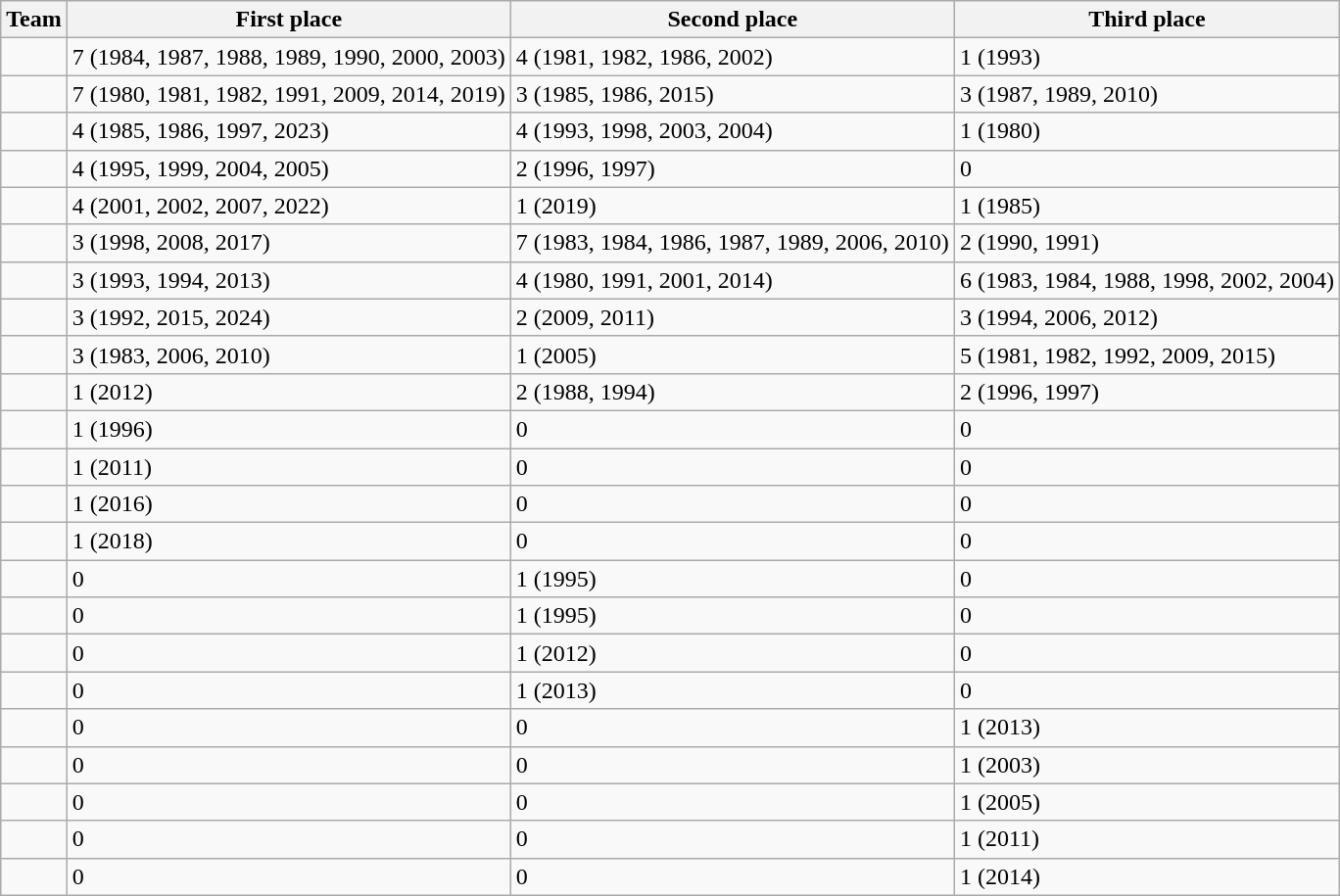<table class="wikitable">
<tr>
<th>Team</th>
<th>First place</th>
<th>Second place</th>
<th>Third place</th>
</tr>
<tr>
<td></td>
<td>7 (1984, 1987, 1988, 1989, 1990, 2000, 2003)</td>
<td>4 (1981, 1982, 1986, 2002)</td>
<td>1 (1993)</td>
</tr>
<tr>
<td></td>
<td>7 (1980, 1981, 1982, 1991, 2009, 2014, 2019)</td>
<td>3 (1985, 1986, 2015)</td>
<td>3 (1987, 1989, 2010)</td>
</tr>
<tr>
<td></td>
<td>4 (1985, 1986, 1997, 2023)</td>
<td>4 (1993, 1998, 2003, 2004)</td>
<td>1 (1980)</td>
</tr>
<tr>
<td></td>
<td>4 (1995, 1999, 2004, 2005)</td>
<td>2 (1996, 1997)</td>
<td>0</td>
</tr>
<tr>
<td></td>
<td>4 (2001, 2002, 2007, 2022)</td>
<td>1 (2019)</td>
<td>1 (1985)</td>
</tr>
<tr>
<td></td>
<td>3 (1998, 2008, 2017)</td>
<td>7 (1983, 1984, 1986, 1987, 1989, 2006, 2010)</td>
<td>2 (1990, 1991)</td>
</tr>
<tr>
<td></td>
<td>3 (1993, 1994, 2013)</td>
<td>4 (1980, 1991, 2001, 2014)</td>
<td>6 (1983, 1984, 1988, 1998, 2002, 2004)</td>
</tr>
<tr>
<td></td>
<td>3 (1992, 2015, 2024)</td>
<td>2 (2009, 2011)</td>
<td>3 (1994, 2006, 2012)</td>
</tr>
<tr>
<td></td>
<td>3 (1983, 2006, 2010)</td>
<td>1 (2005)</td>
<td>5 (1981, 1982, 1992, 2009, 2015)</td>
</tr>
<tr>
<td></td>
<td>1 (2012)</td>
<td>2 (1988, 1994)</td>
<td>2 (1996, 1997)</td>
</tr>
<tr>
<td></td>
<td>1 (1996)</td>
<td>0</td>
<td>0</td>
</tr>
<tr>
<td></td>
<td>1 (2011)</td>
<td>0</td>
<td>0</td>
</tr>
<tr>
<td></td>
<td>1 (2016)</td>
<td>0</td>
<td>0</td>
</tr>
<tr>
<td></td>
<td>1 (2018)</td>
<td>0</td>
<td>0</td>
</tr>
<tr>
<td></td>
<td>0</td>
<td>1 (1995)</td>
<td>0</td>
</tr>
<tr>
<td></td>
<td>0</td>
<td>1 (1995)</td>
<td>0</td>
</tr>
<tr>
<td></td>
<td>0</td>
<td>1 (2012)</td>
<td>0</td>
</tr>
<tr>
<td></td>
<td>0</td>
<td>1 (2013)</td>
<td>0</td>
</tr>
<tr>
<td></td>
<td>0</td>
<td>0</td>
<td>1 (2013)</td>
</tr>
<tr>
<td></td>
<td>0</td>
<td>0</td>
<td>1 (2003)</td>
</tr>
<tr>
<td></td>
<td>0</td>
<td>0</td>
<td>1 (2005)</td>
</tr>
<tr>
<td></td>
<td>0</td>
<td>0</td>
<td>1 (2011)</td>
</tr>
<tr>
<td></td>
<td>0</td>
<td>0</td>
<td>1 (2014)</td>
</tr>
</table>
